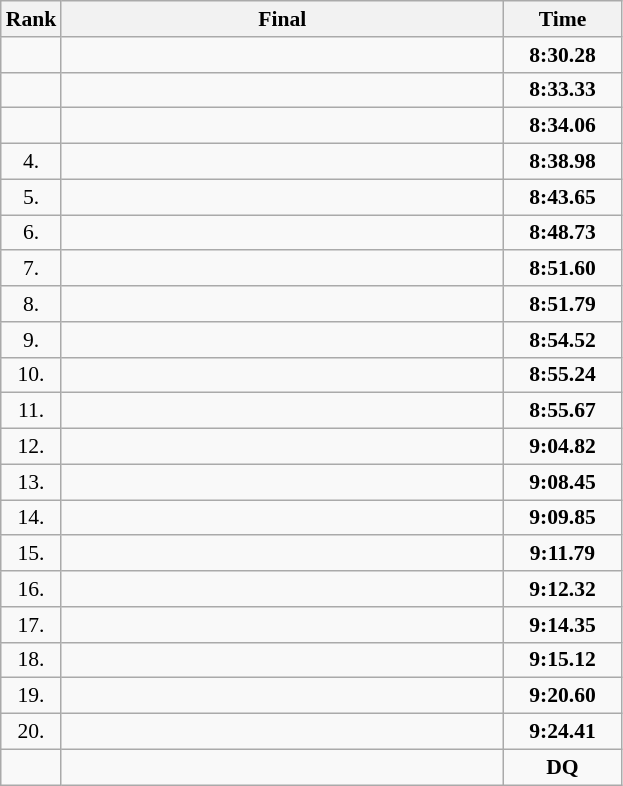<table class="wikitable" style="border-collapse: collapse; font-size: 90%;">
<tr>
<th>Rank</th>
<th style="width: 20em">Final</th>
<th style="width: 5em">Time</th>
</tr>
<tr>
<td align="center"></td>
<td></td>
<td align="center"><strong>8:30.28</strong></td>
</tr>
<tr>
<td align="center"></td>
<td></td>
<td align="center"><strong>8:33.33</strong></td>
</tr>
<tr>
<td align="center"></td>
<td></td>
<td align="center"><strong>8:34.06</strong></td>
</tr>
<tr>
<td align="center">4.</td>
<td></td>
<td align="center"><strong>8:38.98</strong></td>
</tr>
<tr>
<td align="center">5.</td>
<td></td>
<td align="center"><strong>8:43.65</strong></td>
</tr>
<tr>
<td align="center">6.</td>
<td></td>
<td align="center"><strong>8:48.73</strong></td>
</tr>
<tr>
<td align="center">7.</td>
<td></td>
<td align="center"><strong>8:51.60</strong></td>
</tr>
<tr>
<td align="center">8.</td>
<td></td>
<td align="center"><strong>8:51.79</strong></td>
</tr>
<tr>
<td align="center">9.</td>
<td></td>
<td align="center"><strong>8:54.52</strong></td>
</tr>
<tr>
<td align="center">10.</td>
<td></td>
<td align="center"><strong>8:55.24</strong></td>
</tr>
<tr>
<td align="center">11.</td>
<td></td>
<td align="center"><strong>8:55.67</strong></td>
</tr>
<tr>
<td align="center">12.</td>
<td></td>
<td align="center"><strong>9:04.82</strong></td>
</tr>
<tr>
<td align="center">13.</td>
<td></td>
<td align="center"><strong>9:08.45</strong></td>
</tr>
<tr>
<td align="center">14.</td>
<td></td>
<td align="center"><strong>9:09.85</strong></td>
</tr>
<tr>
<td align="center">15.</td>
<td></td>
<td align="center"><strong>9:11.79</strong></td>
</tr>
<tr>
<td align="center">16.</td>
<td></td>
<td align="center"><strong>9:12.32</strong></td>
</tr>
<tr>
<td align="center">17.</td>
<td></td>
<td align="center"><strong>9:14.35</strong></td>
</tr>
<tr>
<td align="center">18.</td>
<td></td>
<td align="center"><strong>9:15.12</strong></td>
</tr>
<tr>
<td align="center">19.</td>
<td></td>
<td align="center"><strong>9:20.60</strong></td>
</tr>
<tr>
<td align="center">20.</td>
<td></td>
<td align="center"><strong>9:24.41</strong></td>
</tr>
<tr>
<td></td>
<td align=left></td>
<td align="center"><strong>DQ</strong></td>
</tr>
</table>
